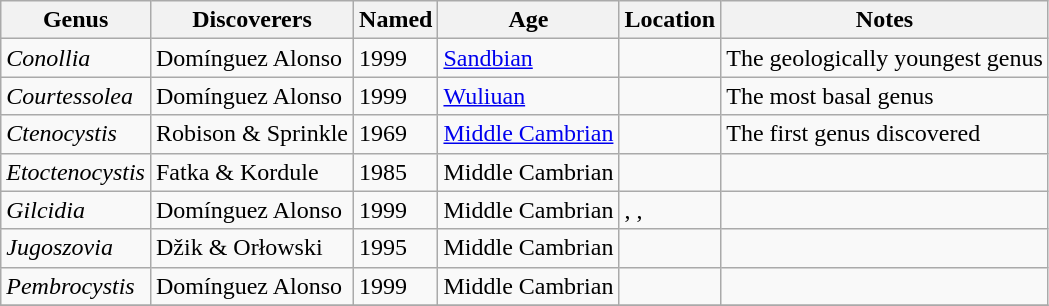<table class="wikitable sortable" border="1">
<tr>
<th>Genus</th>
<th>Discoverers</th>
<th>Named</th>
<th>Age</th>
<th>Location</th>
<th class="unsortable">Notes</th>
</tr>
<tr>
<td><em>Conollia</em></td>
<td>Domínguez Alonso</td>
<td>1999</td>
<td data-sort-value="458.4"><a href='#'>Sandbian</a></td>
<td></td>
<td>The geologically youngest genus</td>
</tr>
<tr>
<td><em>Courtessolea</em></td>
<td>Domínguez Alonso</td>
<td>1999</td>
<td data-sort-value="504.5"><a href='#'>Wuliuan</a></td>
<td></td>
<td>The most basal genus</td>
</tr>
<tr>
<td><em>Ctenocystis</em></td>
<td>Robison & Sprinkle</td>
<td>1969</td>
<td data-sort-value="504.5"><a href='#'>Middle Cambrian</a></td>
<td></td>
<td>The first genus discovered</td>
</tr>
<tr>
<td><em>Etoctenocystis</em></td>
<td>Fatka & Kordule</td>
<td>1985</td>
<td data-sort-value="504.5">Middle Cambrian</td>
<td></td>
<td></td>
</tr>
<tr>
<td><em>Gilcidia</em></td>
<td>Domínguez Alonso</td>
<td>1999</td>
<td data-sort-value="504.5">Middle Cambrian</td>
<td>, , </td>
<td></td>
</tr>
<tr>
<td><em>Jugoszovia</em></td>
<td>Džik & Orłowski</td>
<td>1995</td>
<td data-sort-value="504.5">Middle Cambrian</td>
<td></td>
<td></td>
</tr>
<tr>
<td><em>Pembrocystis</em></td>
<td>Domínguez Alonso</td>
<td>1999</td>
<td data-sort-value="504.5">Middle Cambrian</td>
<td></td>
<td></td>
</tr>
<tr>
</tr>
</table>
